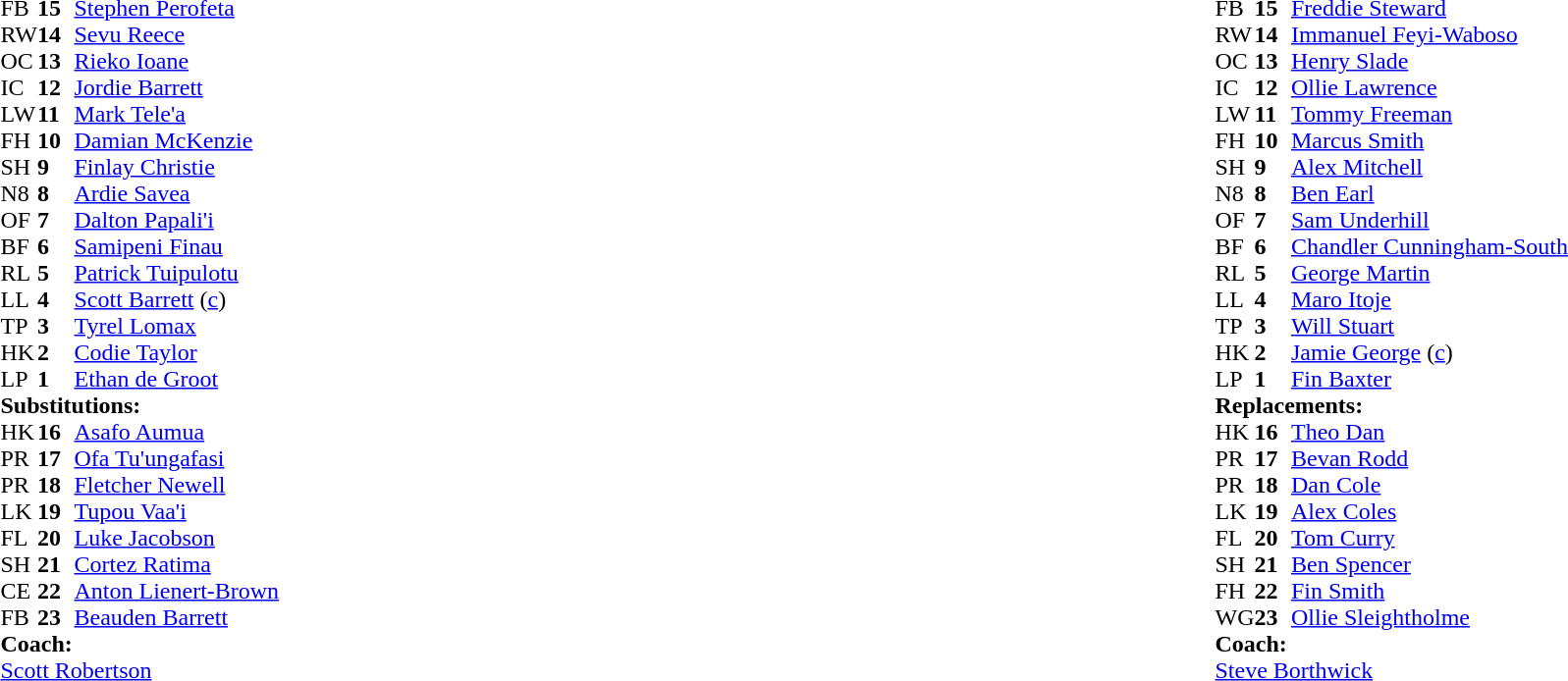<table style="width:100%">
<tr>
<td style="vertical-align:top;width:50%"><br><table cellspacing="0" cellpadding="0">
<tr>
<th width="25"></th>
<th width="25"></th>
</tr>
<tr>
<td>FB</td>
<td><strong>15</strong></td>
<td><a href='#'>Stephen Perofeta</a></td>
<td></td>
<td></td>
</tr>
<tr>
<td>RW</td>
<td><strong>14</strong></td>
<td><a href='#'>Sevu Reece</a></td>
</tr>
<tr>
<td>OC</td>
<td><strong>13</strong></td>
<td><a href='#'>Rieko Ioane</a></td>
<td></td>
<td></td>
</tr>
<tr>
<td>IC</td>
<td><strong>12</strong></td>
<td><a href='#'>Jordie Barrett</a></td>
</tr>
<tr>
<td>LW</td>
<td><strong>11</strong></td>
<td><a href='#'>Mark Tele'a</a></td>
</tr>
<tr>
<td>FH</td>
<td><strong>10</strong></td>
<td><a href='#'>Damian McKenzie</a></td>
</tr>
<tr>
<td>SH</td>
<td><strong>9</strong></td>
<td><a href='#'>Finlay Christie</a></td>
<td></td>
<td></td>
</tr>
<tr>
<td>N8</td>
<td><strong>8</strong></td>
<td><a href='#'>Ardie Savea</a></td>
</tr>
<tr>
<td>OF</td>
<td><strong>7</strong></td>
<td><a href='#'>Dalton Papali'i</a></td>
</tr>
<tr>
<td>BF</td>
<td><strong>6</strong></td>
<td><a href='#'>Samipeni Finau</a></td>
<td></td>
<td></td>
</tr>
<tr>
<td>RL</td>
<td><strong>5</strong></td>
<td><a href='#'>Patrick Tuipulotu</a></td>
<td></td>
<td></td>
</tr>
<tr>
<td>LL</td>
<td><strong>4</strong></td>
<td><a href='#'>Scott Barrett</a> (<a href='#'>c</a>)</td>
</tr>
<tr>
<td>TP</td>
<td><strong>3</strong></td>
<td><a href='#'>Tyrel Lomax</a></td>
<td></td>
<td></td>
</tr>
<tr>
<td>HK</td>
<td><strong>2</strong></td>
<td><a href='#'>Codie Taylor</a></td>
<td></td>
<td></td>
</tr>
<tr>
<td>LP</td>
<td><strong>1</strong></td>
<td><a href='#'>Ethan de Groot</a></td>
<td></td>
<td></td>
</tr>
<tr>
<td colspan=3><strong>Substitutions:</strong></td>
</tr>
<tr>
<td>HK</td>
<td><strong>16</strong></td>
<td><a href='#'>Asafo Aumua</a></td>
<td></td>
<td></td>
</tr>
<tr>
<td>PR</td>
<td><strong>17</strong></td>
<td><a href='#'>Ofa Tu'ungafasi</a></td>
<td></td>
<td></td>
</tr>
<tr>
<td>PR</td>
<td><strong>18</strong></td>
<td><a href='#'>Fletcher Newell</a></td>
<td></td>
<td></td>
</tr>
<tr>
<td>LK</td>
<td><strong>19</strong></td>
<td><a href='#'>Tupou Vaa'i</a></td>
<td></td>
<td></td>
</tr>
<tr>
<td>FL</td>
<td><strong>20</strong></td>
<td><a href='#'>Luke Jacobson</a></td>
<td></td>
<td></td>
</tr>
<tr>
<td>SH</td>
<td><strong>21</strong></td>
<td><a href='#'>Cortez Ratima</a></td>
<td></td>
<td></td>
</tr>
<tr>
<td>CE</td>
<td><strong>22</strong></td>
<td><a href='#'>Anton Lienert-Brown</a></td>
<td></td>
<td></td>
</tr>
<tr>
<td>FB</td>
<td><strong>23</strong></td>
<td><a href='#'>Beauden Barrett</a></td>
<td></td>
<td></td>
</tr>
<tr>
<td colspan=3><strong>Coach:</strong></td>
</tr>
<tr>
<td colspan="4"> <a href='#'>Scott Robertson</a></td>
</tr>
</table>
</td>
<td style="vertical-align:top;width:50%"><br><table cellspacing="0" cellpadding="0" align="center">
<tr>
<th width="25"></th>
<th width="25"></th>
</tr>
<tr>
<td>FB</td>
<td><strong>15</strong></td>
<td><a href='#'>Freddie Steward</a></td>
<td></td>
<td></td>
<td></td>
</tr>
<tr>
<td>RW</td>
<td><strong>14</strong></td>
<td><a href='#'>Immanuel Feyi-Waboso</a></td>
<td></td>
<td></td>
</tr>
<tr>
<td>OC</td>
<td><strong>13</strong></td>
<td><a href='#'>Henry Slade</a></td>
</tr>
<tr>
<td>IC</td>
<td><strong>12</strong></td>
<td><a href='#'>Ollie Lawrence</a></td>
</tr>
<tr>
<td>LW</td>
<td><strong>11</strong></td>
<td><a href='#'>Tommy Freeman</a></td>
</tr>
<tr>
<td>FH</td>
<td><strong>10</strong></td>
<td><a href='#'>Marcus Smith</a></td>
<td></td>
<td></td>
<td></td>
</tr>
<tr>
<td>SH</td>
<td><strong>9</strong></td>
<td><a href='#'>Alex Mitchell</a></td>
</tr>
<tr>
<td>N8</td>
<td><strong>8</strong></td>
<td><a href='#'>Ben Earl</a></td>
</tr>
<tr>
<td>OF</td>
<td><strong>7</strong></td>
<td><a href='#'>Sam Underhill</a></td>
<td></td>
<td></td>
</tr>
<tr>
<td>BF</td>
<td><strong>6</strong></td>
<td><a href='#'>Chandler Cunningham-South</a></td>
<td></td>
<td></td>
</tr>
<tr>
<td>RL</td>
<td><strong>5</strong></td>
<td><a href='#'>George Martin</a></td>
</tr>
<tr>
<td>LL</td>
<td><strong>4</strong></td>
<td><a href='#'>Maro Itoje</a></td>
</tr>
<tr>
<td>TP</td>
<td><strong>3</strong></td>
<td><a href='#'>Will Stuart</a></td>
<td></td>
<td></td>
</tr>
<tr>
<td>HK</td>
<td><strong>2</strong></td>
<td><a href='#'>Jamie George</a> (<a href='#'>c</a>)</td>
<td></td>
<td></td>
<td></td>
</tr>
<tr>
<td>LP</td>
<td><strong>1</strong></td>
<td><a href='#'>Fin Baxter</a></td>
<td></td>
<td></td>
</tr>
<tr>
<td colspan="3"><strong>Replacements:</strong></td>
</tr>
<tr>
<td>HK</td>
<td><strong>16</strong></td>
<td><a href='#'>Theo Dan</a></td>
<td></td>
<td></td>
<td></td>
</tr>
<tr>
<td>PR</td>
<td><strong>17</strong></td>
<td><a href='#'>Bevan Rodd</a></td>
<td></td>
<td></td>
</tr>
<tr>
<td>PR</td>
<td><strong>18</strong></td>
<td><a href='#'>Dan Cole</a></td>
<td></td>
<td></td>
</tr>
<tr>
<td>LK</td>
<td><strong>19</strong></td>
<td><a href='#'>Alex Coles</a></td>
<td></td>
<td></td>
</tr>
<tr>
<td>FL</td>
<td><strong>20</strong></td>
<td><a href='#'>Tom Curry</a></td>
<td></td>
<td></td>
</tr>
<tr>
<td>SH</td>
<td><strong>21</strong></td>
<td><a href='#'>Ben Spencer</a></td>
</tr>
<tr>
<td>FH</td>
<td><strong>22</strong></td>
<td><a href='#'>Fin Smith</a></td>
<td></td>
<td></td>
</tr>
<tr>
<td>WG</td>
<td><strong>23</strong></td>
<td><a href='#'>Ollie Sleightholme</a></td>
<td></td>
<td></td>
</tr>
<tr>
<td colspan=3><strong>Coach:</strong></td>
</tr>
<tr>
<td colspan="4"> <a href='#'>Steve Borthwick</a></td>
</tr>
</table>
</td>
</tr>
</table>
